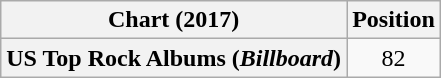<table class="wikitable plainrowheaders" style="text-align:center">
<tr>
<th scope="col">Chart (2017)</th>
<th scope="col">Position</th>
</tr>
<tr>
<th scope="row">US Top Rock Albums (<em>Billboard</em>)</th>
<td>82</td>
</tr>
</table>
